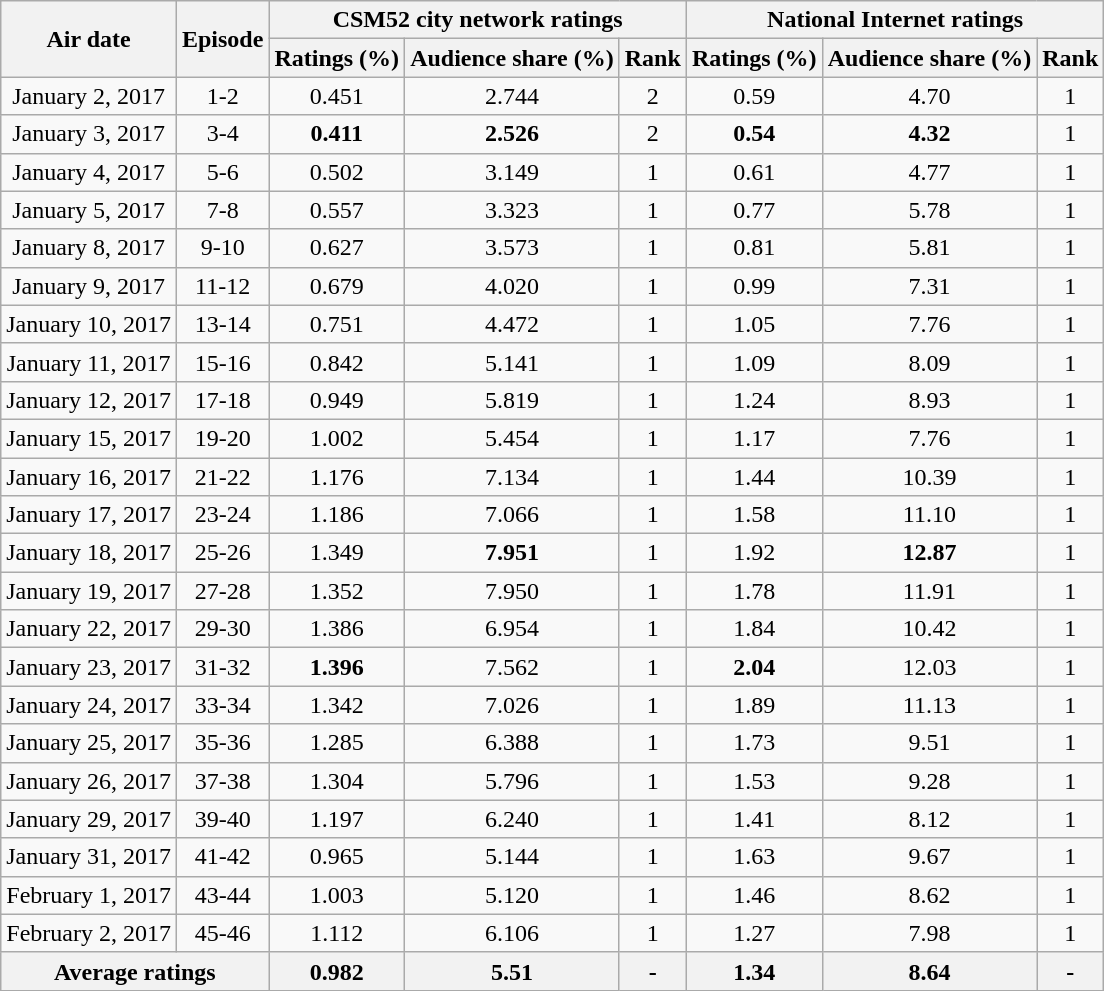<table class="wikitable sortable mw-collapsible jquery-tablesorter" style="text-align:center">
<tr>
<th rowspan="2">Air date</th>
<th rowspan="2">Episode</th>
<th colspan="3">CSM52 city network ratings</th>
<th colspan="3">National Internet ratings</th>
</tr>
<tr>
<th><strong>Ratings (%)</strong></th>
<th><strong>Audience share (%)</strong></th>
<th><strong>Rank</strong></th>
<th><strong>Ratings (%)</strong></th>
<th><strong>Audience share (%)</strong></th>
<th><strong>Rank</strong></th>
</tr>
<tr>
<td>January 2, 2017</td>
<td>1-2</td>
<td>0.451</td>
<td>2.744</td>
<td>2</td>
<td>0.59</td>
<td>4.70</td>
<td>1</td>
</tr>
<tr>
<td>January 3, 2017</td>
<td>3-4</td>
<td><strong><span>0.411</span></strong></td>
<td><strong><span>2.526</span></strong></td>
<td>2</td>
<td><strong><span>0.54</span></strong></td>
<td><strong><span>4.32</span></strong></td>
<td>1</td>
</tr>
<tr>
<td>January 4, 2017</td>
<td>5-6</td>
<td>0.502</td>
<td>3.149</td>
<td>1</td>
<td>0.61</td>
<td>4.77</td>
<td>1</td>
</tr>
<tr>
<td>January 5, 2017</td>
<td>7-8</td>
<td>0.557</td>
<td>3.323</td>
<td>1</td>
<td>0.77</td>
<td>5.78</td>
<td>1</td>
</tr>
<tr>
<td>January 8, 2017</td>
<td>9-10</td>
<td>0.627</td>
<td>3.573</td>
<td>1</td>
<td>0.81</td>
<td>5.81</td>
<td>1</td>
</tr>
<tr>
<td>January 9, 2017</td>
<td>11-12</td>
<td>0.679</td>
<td>4.020</td>
<td>1</td>
<td>0.99</td>
<td>7.31</td>
<td>1</td>
</tr>
<tr>
<td>January 10, 2017</td>
<td>13-14</td>
<td>0.751</td>
<td>4.472</td>
<td>1</td>
<td>1.05</td>
<td>7.76</td>
<td>1</td>
</tr>
<tr>
<td>January 11, 2017</td>
<td>15-16</td>
<td>0.842</td>
<td>5.141</td>
<td>1</td>
<td>1.09</td>
<td>8.09</td>
<td>1</td>
</tr>
<tr>
<td>January 12, 2017</td>
<td>17-18</td>
<td>0.949</td>
<td>5.819</td>
<td>1</td>
<td>1.24</td>
<td>8.93</td>
<td>1</td>
</tr>
<tr>
<td>January 15, 2017</td>
<td>19-20</td>
<td>1.002</td>
<td>5.454</td>
<td>1</td>
<td>1.17</td>
<td>7.76</td>
<td>1</td>
</tr>
<tr>
<td>January 16, 2017</td>
<td>21-22</td>
<td>1.176</td>
<td>7.134</td>
<td>1</td>
<td>1.44</td>
<td>10.39</td>
<td>1</td>
</tr>
<tr>
<td>January 17, 2017</td>
<td>23-24</td>
<td>1.186</td>
<td>7.066</td>
<td>1</td>
<td>1.58</td>
<td>11.10</td>
<td>1</td>
</tr>
<tr>
<td>January 18, 2017</td>
<td>25-26</td>
<td>1.349</td>
<td><strong><span>7.951</span></strong></td>
<td>1</td>
<td>1.92</td>
<td><strong><span>12.87</span></strong></td>
<td>1</td>
</tr>
<tr>
<td>January 19, 2017</td>
<td>27-28</td>
<td>1.352</td>
<td>7.950</td>
<td>1</td>
<td>1.78</td>
<td>11.91</td>
<td>1</td>
</tr>
<tr>
<td>January 22, 2017</td>
<td>29-30</td>
<td>1.386</td>
<td>6.954</td>
<td>1</td>
<td>1.84</td>
<td>10.42</td>
<td>1</td>
</tr>
<tr>
<td>January 23, 2017</td>
<td>31-32</td>
<td><strong><span>1.396</span></strong></td>
<td>7.562</td>
<td>1</td>
<td><strong><span>2.04</span></strong></td>
<td>12.03</td>
<td>1</td>
</tr>
<tr>
<td>January 24, 2017</td>
<td>33-34</td>
<td>1.342</td>
<td>7.026</td>
<td>1</td>
<td>1.89</td>
<td>11.13</td>
<td>1</td>
</tr>
<tr>
<td>January 25, 2017</td>
<td>35-36</td>
<td>1.285</td>
<td>6.388</td>
<td>1</td>
<td>1.73</td>
<td>9.51</td>
<td>1</td>
</tr>
<tr>
<td>January 26, 2017</td>
<td>37-38</td>
<td>1.304</td>
<td>5.796</td>
<td>1</td>
<td>1.53</td>
<td>9.28</td>
<td>1</td>
</tr>
<tr>
<td>January 29, 2017</td>
<td>39-40</td>
<td>1.197</td>
<td>6.240</td>
<td>1</td>
<td>1.41</td>
<td>8.12</td>
<td>1</td>
</tr>
<tr>
<td>January 31, 2017</td>
<td>41-42</td>
<td>0.965</td>
<td>5.144</td>
<td>1</td>
<td>1.63</td>
<td>9.67</td>
<td>1</td>
</tr>
<tr>
<td>February 1, 2017</td>
<td>43-44</td>
<td>1.003</td>
<td>5.120</td>
<td>1</td>
<td>1.46</td>
<td>8.62</td>
<td>1</td>
</tr>
<tr>
<td>February 2, 2017</td>
<td>45-46</td>
<td>1.112</td>
<td>6.106</td>
<td>1</td>
<td>1.27</td>
<td>7.98</td>
<td>1</td>
</tr>
<tr>
<th colspan="2"><strong>Average ratings</strong></th>
<th><strong>0.982</strong></th>
<th><strong>5.51</strong></th>
<th><strong>-</strong></th>
<th><strong>1.34</strong></th>
<th><strong>8.64</strong></th>
<th><strong>-</strong></th>
</tr>
</table>
